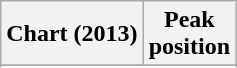<table class="wikitable sortable plainrowheaders" style="text-align:center">
<tr>
<th scope="col">Chart (2013)</th>
<th scope="col">Peak<br> position</th>
</tr>
<tr>
</tr>
<tr>
</tr>
</table>
